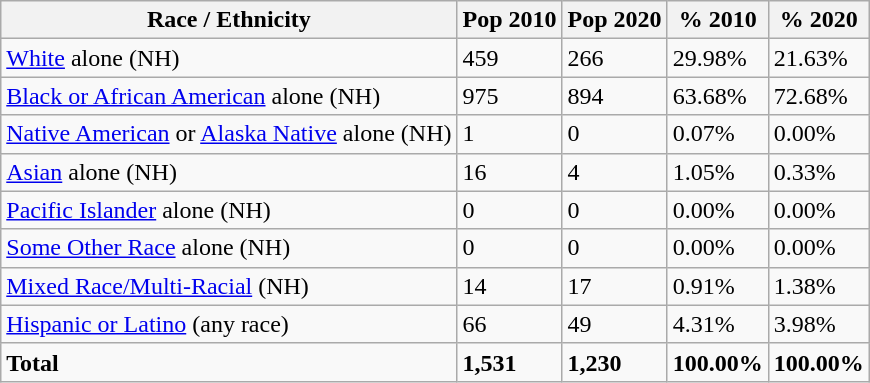<table class="wikitable">
<tr>
<th>Race / Ethnicity</th>
<th>Pop 2010</th>
<th>Pop 2020</th>
<th>% 2010</th>
<th>% 2020</th>
</tr>
<tr>
<td><a href='#'>White</a> alone (NH)</td>
<td>459</td>
<td>266</td>
<td>29.98%</td>
<td>21.63%</td>
</tr>
<tr>
<td><a href='#'>Black or African American</a> alone (NH)</td>
<td>975</td>
<td>894</td>
<td>63.68%</td>
<td>72.68%</td>
</tr>
<tr>
<td><a href='#'>Native American</a> or <a href='#'>Alaska Native</a> alone (NH)</td>
<td>1</td>
<td>0</td>
<td>0.07%</td>
<td>0.00%</td>
</tr>
<tr>
<td><a href='#'>Asian</a> alone (NH)</td>
<td>16</td>
<td>4</td>
<td>1.05%</td>
<td>0.33%</td>
</tr>
<tr>
<td><a href='#'>Pacific Islander</a> alone (NH)</td>
<td>0</td>
<td>0</td>
<td>0.00%</td>
<td>0.00%</td>
</tr>
<tr>
<td><a href='#'>Some Other Race</a> alone (NH)</td>
<td>0</td>
<td>0</td>
<td>0.00%</td>
<td>0.00%</td>
</tr>
<tr>
<td><a href='#'>Mixed Race/Multi-Racial</a> (NH)</td>
<td>14</td>
<td>17</td>
<td>0.91%</td>
<td>1.38%</td>
</tr>
<tr>
<td><a href='#'>Hispanic or Latino</a> (any race)</td>
<td>66</td>
<td>49</td>
<td>4.31%</td>
<td>3.98%</td>
</tr>
<tr>
<td><strong>Total</strong></td>
<td><strong>1,531</strong></td>
<td><strong>1,230</strong></td>
<td><strong>100.00%</strong></td>
<td><strong>100.00%</strong></td>
</tr>
</table>
